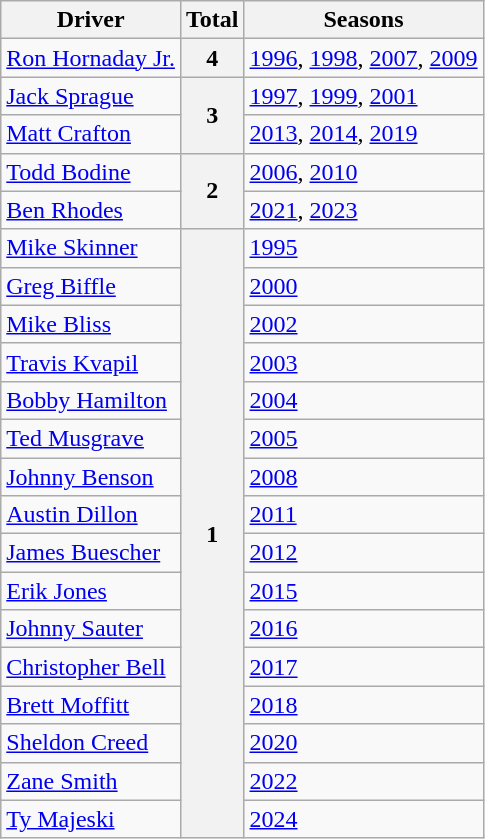<table class="wikitable">
<tr>
<th>Driver</th>
<th>Total</th>
<th>Seasons</th>
</tr>
<tr>
<td><a href='#'>Ron Hornaday Jr.</a></td>
<th>4</th>
<td><a href='#'>1996</a>, <a href='#'>1998</a>, <a href='#'>2007</a>, <a href='#'>2009</a></td>
</tr>
<tr>
<td><a href='#'>Jack Sprague</a></td>
<th rowspan=2>3</th>
<td><a href='#'>1997</a>, <a href='#'>1999</a>, <a href='#'>2001</a></td>
</tr>
<tr>
<td><a href='#'>Matt Crafton</a></td>
<td><a href='#'>2013</a>, <a href='#'>2014</a>, <a href='#'>2019</a></td>
</tr>
<tr>
<td><a href='#'>Todd Bodine</a></td>
<th rowspan=2>2</th>
<td><a href='#'>2006</a>, <a href='#'>2010</a></td>
</tr>
<tr>
<td><a href='#'>Ben Rhodes</a></td>
<td><a href='#'>2021</a>, <a href='#'>2023</a></td>
</tr>
<tr>
<td><a href='#'>Mike Skinner</a></td>
<th rowspan=16>1</th>
<td><a href='#'>1995</a></td>
</tr>
<tr>
<td><a href='#'>Greg Biffle</a></td>
<td><a href='#'>2000</a></td>
</tr>
<tr>
<td><a href='#'>Mike Bliss</a></td>
<td><a href='#'>2002</a></td>
</tr>
<tr>
<td><a href='#'>Travis Kvapil</a></td>
<td><a href='#'>2003</a></td>
</tr>
<tr>
<td><a href='#'>Bobby Hamilton</a></td>
<td><a href='#'>2004</a></td>
</tr>
<tr>
<td><a href='#'>Ted Musgrave</a></td>
<td><a href='#'>2005</a></td>
</tr>
<tr>
<td><a href='#'>Johnny Benson</a></td>
<td><a href='#'>2008</a></td>
</tr>
<tr>
<td><a href='#'>Austin Dillon</a></td>
<td><a href='#'>2011</a></td>
</tr>
<tr>
<td><a href='#'>James Buescher</a></td>
<td><a href='#'>2012</a></td>
</tr>
<tr>
<td><a href='#'>Erik Jones</a></td>
<td><a href='#'>2015</a></td>
</tr>
<tr>
<td><a href='#'>Johnny Sauter</a></td>
<td><a href='#'>2016</a></td>
</tr>
<tr>
<td><a href='#'>Christopher Bell</a></td>
<td><a href='#'>2017</a></td>
</tr>
<tr>
<td><a href='#'>Brett Moffitt</a></td>
<td><a href='#'>2018</a></td>
</tr>
<tr>
<td><a href='#'>Sheldon Creed</a></td>
<td><a href='#'>2020</a></td>
</tr>
<tr>
<td><a href='#'>Zane Smith</a></td>
<td><a href='#'>2022</a></td>
</tr>
<tr>
<td><a href='#'>Ty Majeski</a></td>
<td><a href='#'>2024</a></td>
</tr>
</table>
